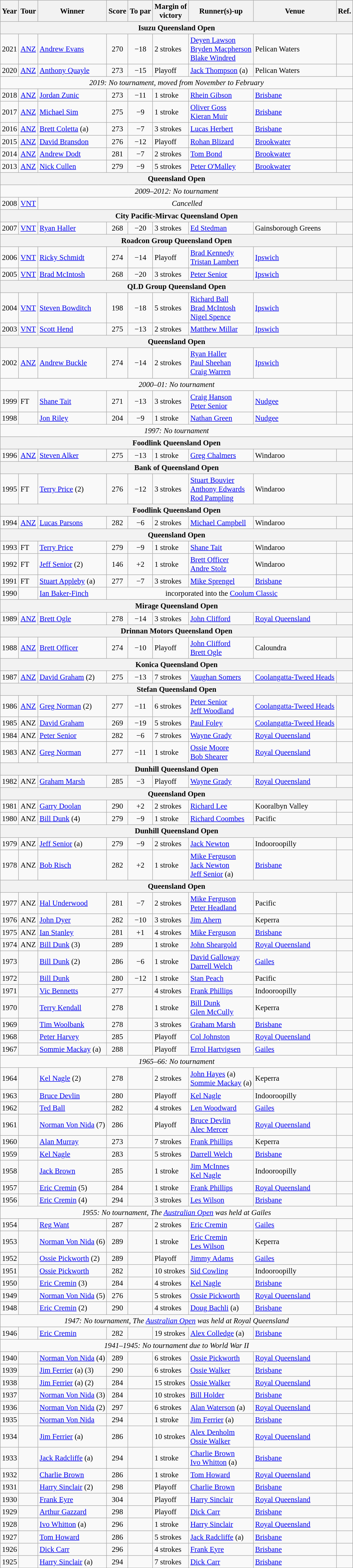<table class=wikitable style="font-size:95%">
<tr>
<th>Year</th>
<th>Tour</th>
<th>Winner</th>
<th>Score</th>
<th>To par</th>
<th>Margin of<br>victory</th>
<th>Runner(s)-up</th>
<th>Venue</th>
<th>Ref.</th>
</tr>
<tr>
<th colspan=9>Isuzu Queensland Open</th>
</tr>
<tr>
<td>2021</td>
<td><a href='#'>ANZ</a></td>
<td> <a href='#'>Andrew Evans</a></td>
<td align=center>270</td>
<td align=center>−18</td>
<td>2 strokes</td>
<td> <a href='#'>Deyen Lawson</a><br> <a href='#'>Bryden Macpherson</a><br> <a href='#'>Blake Windred</a></td>
<td>Pelican Waters</td>
<td></td>
</tr>
<tr>
<td>2020</td>
<td><a href='#'>ANZ</a></td>
<td> <a href='#'>Anthony Quayle</a></td>
<td align=center>273</td>
<td align=center>−15</td>
<td>Playoff</td>
<td> <a href='#'>Jack Thompson</a> (a)</td>
<td>Pelican Waters</td>
<td></td>
</tr>
<tr>
<td colspan=9 align=center><em>2019: No tournament, moved from November to February</em></td>
</tr>
<tr>
<td>2018</td>
<td><a href='#'>ANZ</a></td>
<td> <a href='#'>Jordan Zunic</a></td>
<td align=center>273</td>
<td align=center>−11</td>
<td>1 stroke</td>
<td> <a href='#'>Rhein Gibson</a></td>
<td><a href='#'>Brisbane</a></td>
<td></td>
</tr>
<tr>
<td>2017</td>
<td><a href='#'>ANZ</a></td>
<td> <a href='#'>Michael Sim</a></td>
<td align=center>275</td>
<td align=center>−9</td>
<td>1 stroke</td>
<td> <a href='#'>Oliver Goss</a><br> <a href='#'>Kieran Muir</a></td>
<td><a href='#'>Brisbane</a></td>
<td></td>
</tr>
<tr>
<td>2016</td>
<td><a href='#'>ANZ</a></td>
<td> <a href='#'>Brett Coletta</a> (a)</td>
<td align=center>273</td>
<td align=center>−7</td>
<td>3 strokes</td>
<td> <a href='#'>Lucas Herbert</a></td>
<td><a href='#'>Brisbane</a></td>
<td></td>
</tr>
<tr>
<td>2015</td>
<td><a href='#'>ANZ</a></td>
<td> <a href='#'>David Bransdon</a></td>
<td align=center>276</td>
<td align=center>−12</td>
<td>Playoff</td>
<td> <a href='#'>Rohan Blizard</a></td>
<td><a href='#'>Brookwater</a></td>
<td></td>
</tr>
<tr>
<td>2014</td>
<td><a href='#'>ANZ</a></td>
<td> <a href='#'>Andrew Dodt</a></td>
<td align=center>281</td>
<td align=center>−7</td>
<td>2 strokes</td>
<td> <a href='#'>Tom Bond</a></td>
<td><a href='#'>Brookwater</a></td>
<td></td>
</tr>
<tr>
<td>2013</td>
<td><a href='#'>ANZ</a></td>
<td> <a href='#'>Nick Cullen</a></td>
<td align=center>279</td>
<td align=center>−9</td>
<td>5 strokes</td>
<td> <a href='#'>Peter O'Malley</a></td>
<td><a href='#'>Brookwater</a></td>
<td></td>
</tr>
<tr>
<th colspan=9>Queensland Open</th>
</tr>
<tr>
<td colspan="9" align="center"><em>2009–2012: No tournament</em></td>
</tr>
<tr>
<td>2008</td>
<td><a href='#'>VNT</a></td>
<td colspan=6 align=center><em>Cancelled</em></td>
<td></td>
</tr>
<tr>
<th colspan=9>City Pacific-Mirvac Queensland Open</th>
</tr>
<tr>
<td>2007</td>
<td><a href='#'>VNT</a></td>
<td> <a href='#'>Ryan Haller</a></td>
<td align=center>268</td>
<td align=center>−20</td>
<td>3 strokes</td>
<td> <a href='#'>Ed Stedman</a></td>
<td>Gainsborough Greens</td>
<td></td>
</tr>
<tr>
<th colspan=9>Roadcon Group Queensland Open</th>
</tr>
<tr>
<td>2006</td>
<td><a href='#'>VNT</a></td>
<td> <a href='#'>Ricky Schmidt</a></td>
<td align=center>274</td>
<td align=center>−14</td>
<td>Playoff</td>
<td> <a href='#'>Brad Kennedy</a><br>  <a href='#'>Tristan Lambert</a></td>
<td><a href='#'>Ipswich</a></td>
<td></td>
</tr>
<tr>
<td>2005</td>
<td><a href='#'>VNT</a></td>
<td> <a href='#'>Brad McIntosh</a></td>
<td align=center>268</td>
<td align=center>−20</td>
<td>3 strokes</td>
<td> <a href='#'>Peter Senior</a></td>
<td><a href='#'>Ipswich</a></td>
<td></td>
</tr>
<tr>
<th colspan=9>QLD Group Queensland Open</th>
</tr>
<tr>
<td>2004</td>
<td><a href='#'>VNT</a></td>
<td> <a href='#'>Steven Bowditch</a></td>
<td align=center>198</td>
<td align=center>−18</td>
<td>5 strokes</td>
<td> <a href='#'>Richard Ball</a><br> <a href='#'>Brad McIntosh</a><br> <a href='#'>Nigel Spence</a></td>
<td><a href='#'>Ipswich</a></td>
<td></td>
</tr>
<tr>
<td>2003</td>
<td><a href='#'>VNT</a></td>
<td> <a href='#'>Scott Hend</a></td>
<td align=center>275</td>
<td align=center>−13</td>
<td>2 strokes</td>
<td> <a href='#'>Matthew Millar</a></td>
<td><a href='#'>Ipswich</a></td>
<td></td>
</tr>
<tr>
<th colspan=9>Queensland Open</th>
</tr>
<tr>
<td>2002</td>
<td><a href='#'>ANZ</a></td>
<td> <a href='#'>Andrew Buckle</a></td>
<td align=center>274</td>
<td align=center>−14</td>
<td>2 strokes</td>
<td> <a href='#'>Ryan Haller</a><br> <a href='#'>Paul Sheehan</a><br> <a href='#'>Craig Warren</a></td>
<td><a href='#'>Ipswich</a></td>
<td></td>
</tr>
<tr>
<td colspan="9" align="center"><em>2000–01: No tournament</em></td>
</tr>
<tr>
<td>1999</td>
<td>FT</td>
<td> <a href='#'>Shane Tait</a></td>
<td align=center>271</td>
<td align=center>−13</td>
<td>3 strokes</td>
<td> <a href='#'>Craig Hanson</a><br> <a href='#'>Peter Senior</a></td>
<td><a href='#'>Nudgee</a></td>
<td></td>
</tr>
<tr>
<td>1998</td>
<td></td>
<td> <a href='#'>Jon Riley</a></td>
<td align=center>204</td>
<td align=center>−9</td>
<td>1 stroke</td>
<td> <a href='#'>Nathan Green</a></td>
<td><a href='#'>Nudgee</a></td>
<td></td>
</tr>
<tr>
<td colspan="9" align="center"><em>1997: No tournament</em></td>
</tr>
<tr>
<th colspan=9>Foodlink Queensland Open</th>
</tr>
<tr>
<td>1996</td>
<td><a href='#'>ANZ</a></td>
<td> <a href='#'>Steven Alker</a></td>
<td align=center>275</td>
<td align=center>−13</td>
<td>1 stroke</td>
<td> <a href='#'>Greg Chalmers</a></td>
<td>Windaroo</td>
<td></td>
</tr>
<tr>
<th colspan=9>Bank of Queensland Open</th>
</tr>
<tr>
<td>1995</td>
<td>FT</td>
<td> <a href='#'>Terry Price</a> (2)</td>
<td align=center>276</td>
<td align=center>−12</td>
<td>3 strokes</td>
<td> <a href='#'>Stuart Bouvier</a><br> <a href='#'>Anthony Edwards</a><br> <a href='#'>Rod Pampling</a></td>
<td>Windaroo</td>
<td></td>
</tr>
<tr>
<th colspan=9>Foodlink Queensland Open</th>
</tr>
<tr>
<td>1994</td>
<td><a href='#'>ANZ</a></td>
<td> <a href='#'>Lucas Parsons</a></td>
<td align=center>282</td>
<td align=center>−6</td>
<td>2 strokes</td>
<td> <a href='#'>Michael Campbell</a></td>
<td>Windaroo</td>
<td></td>
</tr>
<tr>
<th colspan=9>Queensland Open</th>
</tr>
<tr>
<td>1993</td>
<td>FT</td>
<td> <a href='#'>Terry Price</a></td>
<td align=center>279</td>
<td align=center>−9</td>
<td>1 stroke</td>
<td> <a href='#'>Shane Tait</a></td>
<td>Windaroo</td>
<td></td>
</tr>
<tr>
<td>1992</td>
<td>FT</td>
<td> <a href='#'>Jeff Senior</a> (2)</td>
<td align=center>146</td>
<td align=center>+2</td>
<td>1 stroke</td>
<td> <a href='#'>Brett Officer</a><br> <a href='#'>Andre Stolz</a></td>
<td>Windaroo</td>
<td></td>
</tr>
<tr>
<td>1991</td>
<td>FT</td>
<td> <a href='#'>Stuart Appleby</a> (a)</td>
<td align=center>277</td>
<td align=center>−7</td>
<td>3 strokes</td>
<td> <a href='#'>Mike Sprengel</a></td>
<td><a href='#'>Brisbane</a></td>
<td></td>
</tr>
<tr>
<td>1990</td>
<td></td>
<td> <a href='#'>Ian Baker-Finch</a></td>
<td align=center colspan=5>incorporated into the <a href='#'>Coolum Classic</a></td>
<td></td>
</tr>
<tr>
<th colspan=9>Mirage Queensland Open</th>
</tr>
<tr>
<td>1989</td>
<td><a href='#'>ANZ</a></td>
<td> <a href='#'>Brett Ogle</a></td>
<td align=center>278</td>
<td align=center>−14</td>
<td>3 strokes</td>
<td> <a href='#'>John Clifford</a></td>
<td><a href='#'>Royal Queensland</a></td>
<td></td>
</tr>
<tr>
<th colspan=9>Drinnan Motors Queensland Open</th>
</tr>
<tr>
<td>1988</td>
<td><a href='#'>ANZ</a></td>
<td> <a href='#'>Brett Officer</a></td>
<td align=center>274</td>
<td align=center>−10</td>
<td>Playoff</td>
<td> <a href='#'>John Clifford</a><br> <a href='#'>Brett Ogle</a></td>
<td>Caloundra</td>
<td></td>
</tr>
<tr>
<th colspan=9>Konica Queensland Open</th>
</tr>
<tr>
<td>1987</td>
<td><a href='#'>ANZ</a></td>
<td> <a href='#'>David Graham</a> (2)</td>
<td align=center>275</td>
<td align=center>−13</td>
<td>7 strokes</td>
<td> <a href='#'>Vaughan Somers</a></td>
<td><a href='#'>Coolangatta-Tweed Heads</a></td>
<td></td>
</tr>
<tr>
<th colspan=9>Stefan Queensland Open</th>
</tr>
<tr>
<td>1986</td>
<td><a href='#'>ANZ</a></td>
<td> <a href='#'>Greg Norman</a> (2)</td>
<td align=center>277</td>
<td align=center>−11</td>
<td>6 strokes</td>
<td> <a href='#'>Peter Senior</a><br> <a href='#'>Jeff Woodland</a></td>
<td><a href='#'>Coolangatta-Tweed Heads</a></td>
<td></td>
</tr>
<tr>
<td>1985</td>
<td>ANZ</td>
<td> <a href='#'>David Graham</a></td>
<td align=center>269</td>
<td align=center>−19</td>
<td>5 strokes</td>
<td> <a href='#'>Paul Foley</a></td>
<td><a href='#'>Coolangatta-Tweed Heads</a></td>
<td></td>
</tr>
<tr>
<td>1984</td>
<td>ANZ</td>
<td> <a href='#'>Peter Senior</a></td>
<td align=center>282</td>
<td align=center>−6</td>
<td>7 strokes</td>
<td> <a href='#'>Wayne Grady</a></td>
<td><a href='#'>Royal Queensland</a></td>
<td></td>
</tr>
<tr>
<td>1983</td>
<td>ANZ</td>
<td> <a href='#'>Greg Norman</a></td>
<td align=center>277</td>
<td align=center>−11</td>
<td>1 stroke</td>
<td> <a href='#'>Ossie Moore</a><br> <a href='#'>Bob Shearer</a></td>
<td><a href='#'>Royal Queensland</a></td>
<td></td>
</tr>
<tr>
<th colspan=9>Dunhill Queensland Open</th>
</tr>
<tr>
<td>1982</td>
<td>ANZ</td>
<td> <a href='#'>Graham Marsh</a></td>
<td align=center>285</td>
<td align=center>−3</td>
<td>Playoff</td>
<td> <a href='#'>Wayne Grady</a></td>
<td><a href='#'>Royal Queensland</a></td>
<td></td>
</tr>
<tr>
<th colspan=9>Queensland Open</th>
</tr>
<tr>
<td>1981</td>
<td>ANZ</td>
<td> <a href='#'>Garry Doolan</a></td>
<td align=center>290</td>
<td align=center>+2</td>
<td>2 strokes</td>
<td> <a href='#'>Richard Lee</a></td>
<td>Kooralbyn Valley</td>
<td></td>
</tr>
<tr>
<td>1980</td>
<td>ANZ</td>
<td> <a href='#'>Bill Dunk</a> (4)</td>
<td align=center>279</td>
<td align=center>−9</td>
<td>1 stroke</td>
<td> <a href='#'>Richard Coombes</a></td>
<td>Pacific</td>
<td></td>
</tr>
<tr>
<th colspan=9>Dunhill Queensland Open</th>
</tr>
<tr>
<td>1979</td>
<td>ANZ</td>
<td> <a href='#'>Jeff Senior</a> (a)</td>
<td align=center>279</td>
<td align=center>−9</td>
<td>2 strokes</td>
<td> <a href='#'>Jack Newton</a></td>
<td>Indooroopilly</td>
<td></td>
</tr>
<tr>
<td>1978</td>
<td>ANZ</td>
<td> <a href='#'>Bob Risch</a></td>
<td align=center>282</td>
<td align=center>+2</td>
<td>1 stroke</td>
<td> <a href='#'>Mike Ferguson</a><br> <a href='#'>Jack Newton</a><br> <a href='#'>Jeff Senior</a> (a)</td>
<td><a href='#'>Brisbane</a></td>
<td></td>
</tr>
<tr>
<th colspan=9>Queensland Open</th>
</tr>
<tr>
<td>1977</td>
<td>ANZ</td>
<td> <a href='#'>Hal Underwood</a></td>
<td align=center>281</td>
<td align=center>−7</td>
<td>2 strokes</td>
<td> <a href='#'>Mike Ferguson</a><br> <a href='#'>Peter Headland</a></td>
<td>Pacific</td>
<td></td>
</tr>
<tr>
<td>1976</td>
<td>ANZ</td>
<td> <a href='#'>John Dyer</a></td>
<td align=center>282</td>
<td align=center>−10</td>
<td>3 strokes</td>
<td> <a href='#'>Jim Ahern</a></td>
<td>Keperra</td>
<td></td>
</tr>
<tr>
<td>1975</td>
<td>ANZ</td>
<td> <a href='#'>Ian Stanley</a></td>
<td align=center>281</td>
<td align=center>+1</td>
<td>4 strokes</td>
<td> <a href='#'>Mike Ferguson</a></td>
<td><a href='#'>Brisbane</a></td>
<td></td>
</tr>
<tr>
<td>1974</td>
<td>ANZ</td>
<td> <a href='#'>Bill Dunk</a> (3)</td>
<td align=center>289</td>
<td align=center></td>
<td>1 stroke</td>
<td> <a href='#'>John Sheargold</a></td>
<td><a href='#'>Royal Queensland</a></td>
<td></td>
</tr>
<tr>
<td>1973</td>
<td></td>
<td> <a href='#'>Bill Dunk</a> (2)</td>
<td align=center>286</td>
<td align=center>−6</td>
<td>1 stroke</td>
<td> <a href='#'>David Galloway</a><br> <a href='#'>Darrell Welch</a></td>
<td><a href='#'>Gailes</a></td>
<td></td>
</tr>
<tr>
<td>1972</td>
<td></td>
<td> <a href='#'>Bill Dunk</a></td>
<td align=center>280</td>
<td align=center>−12</td>
<td>1 stroke</td>
<td> <a href='#'>Stan Peach</a></td>
<td>Pacific</td>
<td></td>
</tr>
<tr>
<td>1971</td>
<td></td>
<td> <a href='#'>Vic Bennetts</a></td>
<td align=center>277</td>
<td align=center></td>
<td>4 strokes</td>
<td> <a href='#'>Frank Phillips</a></td>
<td>Indooroopilly</td>
<td></td>
</tr>
<tr>
<td>1970</td>
<td></td>
<td> <a href='#'>Terry Kendall</a></td>
<td align=center>278</td>
<td align=center></td>
<td>1 stroke</td>
<td> <a href='#'>Bill Dunk</a><br> <a href='#'>Glen McCully</a></td>
<td>Keperra</td>
<td></td>
</tr>
<tr>
<td>1969</td>
<td></td>
<td> <a href='#'>Tim Woolbank</a></td>
<td align=center>278</td>
<td align=center></td>
<td>3 strokes</td>
<td> <a href='#'>Graham Marsh</a></td>
<td><a href='#'>Brisbane</a></td>
<td></td>
</tr>
<tr>
<td>1968</td>
<td></td>
<td> <a href='#'>Peter Harvey</a></td>
<td align=center>285</td>
<td align=center></td>
<td>Playoff</td>
<td> <a href='#'>Col Johnston</a></td>
<td><a href='#'>Royal Queensland</a></td>
<td></td>
</tr>
<tr>
<td>1967</td>
<td></td>
<td> <a href='#'>Sommie Mackay</a> (a)</td>
<td align=center>288</td>
<td align=center></td>
<td>Playoff</td>
<td> <a href='#'>Errol Hartvigsen</a></td>
<td><a href='#'>Gailes</a></td>
<td></td>
</tr>
<tr>
<td colspan="9" align="center"><em>1965–66: No tournament</em></td>
</tr>
<tr>
<td>1964</td>
<td></td>
<td> <a href='#'>Kel Nagle</a> (2)</td>
<td align=center>278</td>
<td align=center></td>
<td>2 strokes</td>
<td> <a href='#'>John Hayes</a> (a)<br> <a href='#'>Sommie Mackay</a> (a)</td>
<td>Keperra</td>
<td></td>
</tr>
<tr>
<td>1963</td>
<td></td>
<td> <a href='#'>Bruce Devlin</a></td>
<td align=center>280</td>
<td align=center></td>
<td>Playoff</td>
<td> <a href='#'>Kel Nagle</a></td>
<td>Indooroopilly</td>
<td></td>
</tr>
<tr>
<td>1962</td>
<td></td>
<td> <a href='#'>Ted Ball</a></td>
<td align=center>282</td>
<td align=center></td>
<td>4 strokes</td>
<td> <a href='#'>Len Woodward</a></td>
<td><a href='#'>Gailes</a></td>
<td></td>
</tr>
<tr>
<td>1961</td>
<td></td>
<td> <a href='#'>Norman Von Nida</a> (7)</td>
<td align=center>286</td>
<td align=center></td>
<td>Playoff</td>
<td> <a href='#'>Bruce Devlin</a><br> <a href='#'>Alec Mercer</a></td>
<td><a href='#'>Royal Queensland</a></td>
<td></td>
</tr>
<tr>
<td>1960</td>
<td></td>
<td> <a href='#'>Alan Murray</a></td>
<td align=center>273</td>
<td align=center></td>
<td>7 strokes</td>
<td> <a href='#'>Frank Phillips</a></td>
<td>Keperra</td>
<td></td>
</tr>
<tr>
<td>1959</td>
<td></td>
<td> <a href='#'>Kel Nagle</a></td>
<td align=center>283</td>
<td align=center></td>
<td>5 strokes</td>
<td> <a href='#'>Darrell Welch</a></td>
<td><a href='#'>Brisbane</a></td>
<td></td>
</tr>
<tr>
<td>1958</td>
<td></td>
<td> <a href='#'>Jack Brown</a></td>
<td align=center>285</td>
<td align=center></td>
<td>1 stroke</td>
<td> <a href='#'>Jim McInnes</a><br> <a href='#'>Kel Nagle</a></td>
<td>Indooroopilly</td>
<td></td>
</tr>
<tr>
<td>1957</td>
<td></td>
<td> <a href='#'>Eric Cremin</a> (5)</td>
<td align=center>284</td>
<td align=center></td>
<td>1 stroke</td>
<td> <a href='#'>Frank Phillips</a></td>
<td><a href='#'>Royal Queensland</a></td>
<td></td>
</tr>
<tr>
<td>1956</td>
<td></td>
<td> <a href='#'>Eric Cremin</a> (4)</td>
<td align=center>294</td>
<td align=center></td>
<td>3 strokes</td>
<td> <a href='#'>Les Wilson</a></td>
<td><a href='#'>Brisbane</a></td>
<td></td>
</tr>
<tr>
<td colspan="9" align="center"><em>1955: No tournament, The <a href='#'>Australian Open</a> was held at Gailes</em></td>
</tr>
<tr>
<td>1954</td>
<td></td>
<td> <a href='#'>Reg Want</a></td>
<td align=center>287</td>
<td align=center></td>
<td>2 strokes</td>
<td> <a href='#'>Eric Cremin</a></td>
<td><a href='#'>Gailes</a></td>
<td></td>
</tr>
<tr>
<td>1953</td>
<td></td>
<td> <a href='#'>Norman Von Nida</a> (6)</td>
<td align=center>289</td>
<td align=center></td>
<td>1 stroke</td>
<td> <a href='#'>Eric Cremin</a><br> <a href='#'>Les Wilson</a></td>
<td>Keperra</td>
<td></td>
</tr>
<tr>
<td>1952</td>
<td></td>
<td> <a href='#'>Ossie Pickworth</a> (2)</td>
<td align=center>289</td>
<td align=center></td>
<td>Playoff</td>
<td> <a href='#'>Jimmy Adams</a></td>
<td><a href='#'>Gailes</a></td>
<td></td>
</tr>
<tr>
<td>1951</td>
<td></td>
<td> <a href='#'>Ossie Pickworth</a></td>
<td align=center>282</td>
<td align=center></td>
<td>10 strokes</td>
<td> <a href='#'>Sid Cowling</a></td>
<td>Indooroopilly</td>
<td></td>
</tr>
<tr>
<td>1950</td>
<td></td>
<td> <a href='#'>Eric Cremin</a> (3)</td>
<td align=center>284</td>
<td align=center></td>
<td>4 strokes</td>
<td> <a href='#'>Kel Nagle</a></td>
<td><a href='#'>Brisbane</a></td>
<td></td>
</tr>
<tr>
<td>1949</td>
<td></td>
<td> <a href='#'>Norman Von Nida</a> (5)</td>
<td align=center>276</td>
<td align=center></td>
<td>5 strokes</td>
<td> <a href='#'>Ossie Pickworth</a></td>
<td><a href='#'>Royal Queensland</a></td>
<td></td>
</tr>
<tr>
<td>1948</td>
<td></td>
<td> <a href='#'>Eric Cremin</a> (2)</td>
<td align=center>290</td>
<td align=center></td>
<td>4 strokes</td>
<td> <a href='#'>Doug Bachli</a> (a)</td>
<td><a href='#'>Brisbane</a></td>
<td></td>
</tr>
<tr>
<td colspan="9" align="center"><em>1947: No tournament, The <a href='#'>Australian Open</a> was held at Royal Queensland</em></td>
</tr>
<tr>
<td>1946</td>
<td></td>
<td> <a href='#'>Eric Cremin</a></td>
<td align=center>282</td>
<td align=center></td>
<td>19 strokes</td>
<td> <a href='#'>Alex Colledge</a> (a)</td>
<td><a href='#'>Brisbane</a></td>
<td></td>
</tr>
<tr>
<td colspan="9" align="center"><em>1941–1945: No tournament due to World War II</em></td>
</tr>
<tr>
<td>1940</td>
<td></td>
<td> <a href='#'>Norman Von Nida</a> (4)</td>
<td align=center>289</td>
<td align=center></td>
<td>6 strokes</td>
<td> <a href='#'>Ossie Pickworth</a></td>
<td><a href='#'>Royal Queensland</a></td>
<td></td>
</tr>
<tr>
<td>1939</td>
<td></td>
<td> <a href='#'>Jim Ferrier</a> (a) (3)</td>
<td align=center>290</td>
<td align=center></td>
<td>6 strokes</td>
<td> <a href='#'>Ossie Walker</a></td>
<td><a href='#'>Brisbane</a></td>
<td></td>
</tr>
<tr>
<td>1938</td>
<td></td>
<td> <a href='#'>Jim Ferrier</a> (a) (2)</td>
<td align=center>284</td>
<td align=center></td>
<td>15 strokes</td>
<td> <a href='#'>Ossie Walker</a></td>
<td><a href='#'>Royal Queensland</a></td>
<td></td>
</tr>
<tr>
<td>1937</td>
<td></td>
<td> <a href='#'>Norman Von Nida</a> (3)</td>
<td align=center>284</td>
<td align=center></td>
<td>10 strokes</td>
<td> <a href='#'>Bill Holder</a></td>
<td><a href='#'>Brisbane</a></td>
<td></td>
</tr>
<tr>
<td>1936</td>
<td></td>
<td> <a href='#'>Norman Von Nida</a> (2)</td>
<td align=center>297</td>
<td align=center></td>
<td>6 strokes</td>
<td> <a href='#'>Alan Waterson</a> (a)</td>
<td><a href='#'>Royal Queensland</a></td>
<td></td>
</tr>
<tr>
<td>1935</td>
<td></td>
<td> <a href='#'>Norman Von Nida</a></td>
<td align=center>294</td>
<td align=center></td>
<td>1 stroke</td>
<td> <a href='#'>Jim Ferrier</a> (a)</td>
<td><a href='#'>Brisbane</a></td>
<td></td>
</tr>
<tr>
<td>1934</td>
<td></td>
<td> <a href='#'>Jim Ferrier</a> (a)</td>
<td align=center>286</td>
<td align=center></td>
<td>10 strokes</td>
<td> <a href='#'>Alex Denholm</a><br> <a href='#'>Ossie Walker</a></td>
<td><a href='#'>Royal Queensland</a></td>
<td></td>
</tr>
<tr>
<td>1933</td>
<td></td>
<td> <a href='#'>Jack Radcliffe</a> (a)</td>
<td align=center>294</td>
<td align=center></td>
<td>1 stroke</td>
<td> <a href='#'>Charlie Brown</a><br> <a href='#'>Ivo Whitton</a> (a)</td>
<td><a href='#'>Brisbane</a></td>
<td></td>
</tr>
<tr>
<td>1932</td>
<td></td>
<td> <a href='#'>Charlie Brown</a></td>
<td align=center>286</td>
<td align=center></td>
<td>1 stroke</td>
<td> <a href='#'>Tom Howard</a></td>
<td><a href='#'>Royal Queensland</a></td>
<td></td>
</tr>
<tr>
<td>1931</td>
<td></td>
<td> <a href='#'>Harry Sinclair</a> (2)</td>
<td align=center>298</td>
<td align=center></td>
<td>Playoff</td>
<td> <a href='#'>Charlie Brown</a></td>
<td><a href='#'>Brisbane</a></td>
<td></td>
</tr>
<tr>
<td>1930</td>
<td></td>
<td> <a href='#'>Frank Eyre</a></td>
<td align=center>304</td>
<td align=center></td>
<td>Playoff</td>
<td> <a href='#'>Harry Sinclair</a></td>
<td><a href='#'>Royal Queensland</a></td>
<td></td>
</tr>
<tr>
<td>1929</td>
<td></td>
<td> <a href='#'>Arthur Gazzard</a></td>
<td align=center>298</td>
<td align=center></td>
<td>Playoff</td>
<td> <a href='#'>Dick Carr</a></td>
<td><a href='#'>Brisbane</a></td>
<td></td>
</tr>
<tr>
<td>1928</td>
<td></td>
<td> <a href='#'>Ivo Whitton</a> (a)</td>
<td align=center>296</td>
<td align=center></td>
<td>1 stroke</td>
<td> <a href='#'>Harry Sinclair</a></td>
<td><a href='#'>Royal Queensland</a></td>
<td></td>
</tr>
<tr>
<td>1927</td>
<td></td>
<td> <a href='#'>Tom Howard</a></td>
<td align=center>286</td>
<td align=center></td>
<td>5 strokes</td>
<td> <a href='#'>Jack Radcliffe</a> (a)</td>
<td><a href='#'>Brisbane</a></td>
<td></td>
</tr>
<tr>
<td>1926</td>
<td></td>
<td> <a href='#'>Dick Carr</a></td>
<td align=center>296</td>
<td align=center></td>
<td>4 strokes</td>
<td> <a href='#'>Frank Eyre</a></td>
<td><a href='#'>Brisbane</a></td>
<td></td>
</tr>
<tr>
<td>1925</td>
<td></td>
<td> <a href='#'>Harry Sinclair</a> (a)</td>
<td align=center>294</td>
<td align=center></td>
<td>7 strokes</td>
<td> <a href='#'>Dick Carr</a></td>
<td><a href='#'>Brisbane</a></td>
<td></td>
</tr>
</table>
